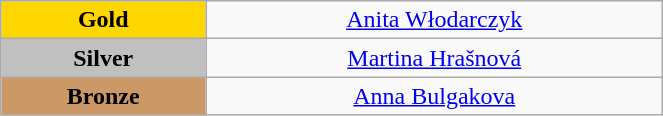<table class="wikitable" style=" text-align:center; " width="35%">
<tr>
<td bgcolor="gold"><strong>Gold</strong></td>
<td><a href='#'>Anita Włodarczyk</a><br>  <small><em></em></small></td>
</tr>
<tr>
<td bgcolor="silver"><strong>Silver</strong></td>
<td><a href='#'>Martina Hrašnová</a><br>  <small><em></em></small></td>
</tr>
<tr>
<td bgcolor="CC9966"><strong>Bronze</strong></td>
<td><a href='#'>Anna Bulgakova</a><br>  <small><em></em></small></td>
</tr>
</table>
